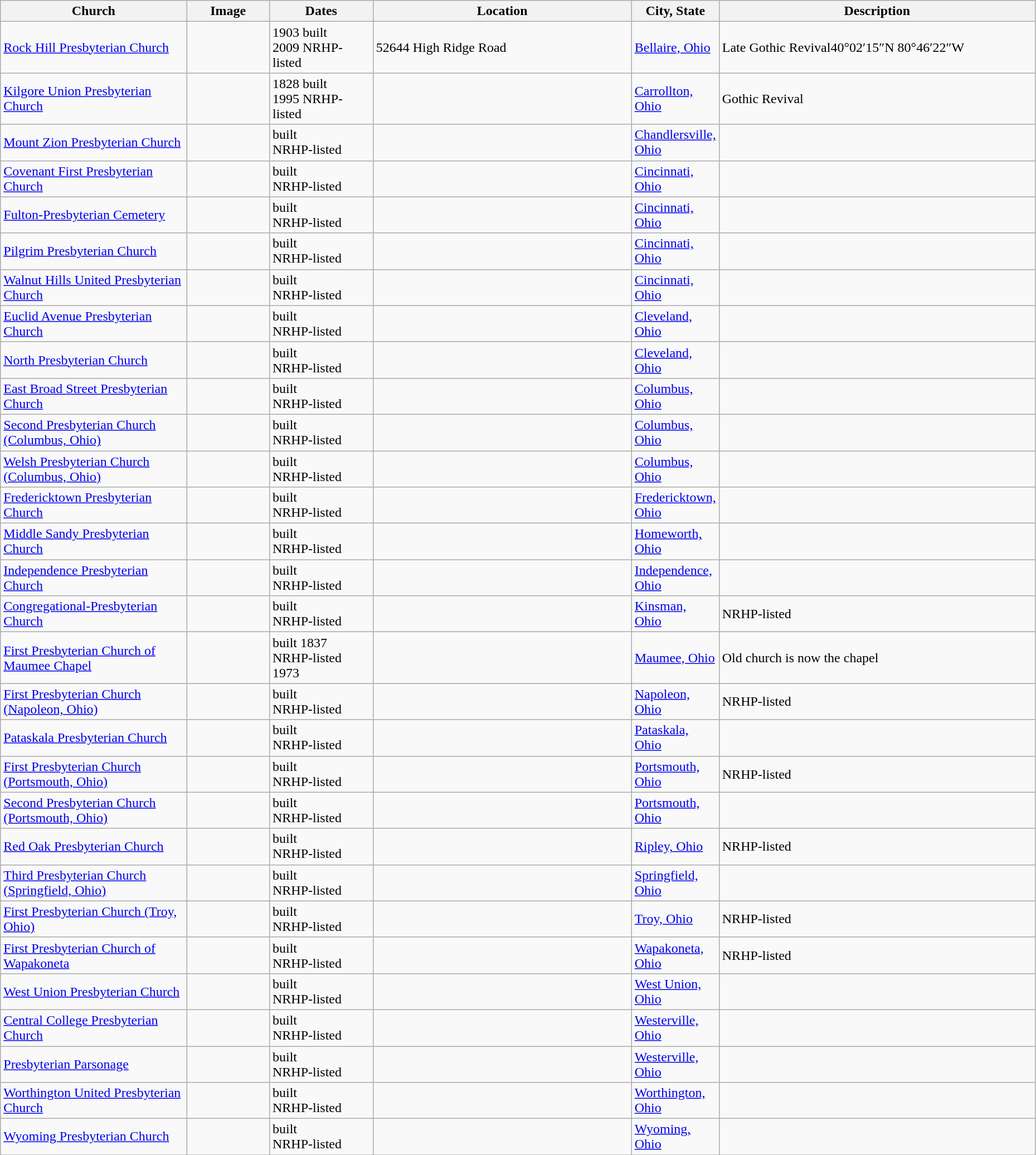<table class="wikitable sortable" style="width:98%">
<tr>
<th width = 18%><strong>Church</strong></th>
<th width = 8% class="unsortable"><strong>Image</strong></th>
<th width = 10%><strong>Dates</strong></th>
<th width = 25%><strong>Location</strong></th>
<th width = 8%><strong>City, State</strong></th>
<th class="unsortable"><strong>Description</strong></th>
</tr>
<tr>
<td><a href='#'>Rock Hill Presbyterian Church</a></td>
<td></td>
<td>1903 built<br>2009 NRHP-listed</td>
<td>52644 High Ridge Road<small></small></td>
<td><a href='#'>Bellaire, Ohio</a></td>
<td>Late Gothic Revival40°02′15″N 80°46′22″W</td>
</tr>
<tr>
<td><a href='#'>Kilgore Union Presbyterian Church</a></td>
<td></td>
<td>1828 built<br>1995 NRHP-listed</td>
<td><small></small></td>
<td><a href='#'>Carrollton, Ohio</a></td>
<td>Gothic Revival</td>
</tr>
<tr>
<td><a href='#'>Mount Zion Presbyterian Church</a></td>
<td></td>
<td>built<br> NRHP-listed</td>
<td></td>
<td><a href='#'>Chandlersville, Ohio</a></td>
<td></td>
</tr>
<tr>
<td><a href='#'>Covenant First Presbyterian Church</a></td>
<td></td>
<td>built<br> NRHP-listed</td>
<td></td>
<td><a href='#'>Cincinnati, Ohio</a></td>
<td></td>
</tr>
<tr>
<td><a href='#'>Fulton-Presbyterian Cemetery</a></td>
<td></td>
<td>built<br> NRHP-listed</td>
<td></td>
<td><a href='#'>Cincinnati, Ohio</a></td>
<td></td>
</tr>
<tr>
<td><a href='#'>Pilgrim Presbyterian Church</a></td>
<td></td>
<td>built<br> NRHP-listed</td>
<td></td>
<td><a href='#'>Cincinnati, Ohio</a></td>
<td></td>
</tr>
<tr>
<td><a href='#'>Walnut Hills United Presbyterian Church</a></td>
<td></td>
<td>built<br> NRHP-listed</td>
<td></td>
<td><a href='#'>Cincinnati, Ohio</a></td>
<td></td>
</tr>
<tr>
<td><a href='#'>Euclid Avenue Presbyterian Church</a></td>
<td></td>
<td>built<br> NRHP-listed</td>
<td></td>
<td><a href='#'>Cleveland, Ohio</a></td>
<td></td>
</tr>
<tr>
<td><a href='#'>North Presbyterian Church</a></td>
<td></td>
<td>built<br> NRHP-listed</td>
<td></td>
<td><a href='#'>Cleveland, Ohio</a></td>
<td></td>
</tr>
<tr>
<td><a href='#'>East Broad Street Presbyterian Church</a></td>
<td></td>
<td>built<br> NRHP-listed</td>
<td></td>
<td><a href='#'>Columbus, Ohio</a></td>
<td></td>
</tr>
<tr>
<td><a href='#'>Second Presbyterian Church (Columbus, Ohio)</a></td>
<td></td>
<td>built<br> NRHP-listed</td>
<td></td>
<td><a href='#'>Columbus, Ohio</a></td>
<td></td>
</tr>
<tr>
<td><a href='#'>Welsh Presbyterian Church (Columbus, Ohio)</a></td>
<td></td>
<td>built<br> NRHP-listed</td>
<td></td>
<td><a href='#'>Columbus, Ohio</a></td>
<td></td>
</tr>
<tr>
<td><a href='#'>Fredericktown Presbyterian Church</a></td>
<td></td>
<td>built<br> NRHP-listed</td>
<td></td>
<td><a href='#'>Fredericktown, Ohio</a></td>
<td></td>
</tr>
<tr>
<td><a href='#'>Middle Sandy Presbyterian Church</a></td>
<td></td>
<td>built<br> NRHP-listed</td>
<td></td>
<td><a href='#'>Homeworth, Ohio</a></td>
<td></td>
</tr>
<tr>
<td><a href='#'>Independence Presbyterian Church</a></td>
<td></td>
<td>built<br> NRHP-listed</td>
<td></td>
<td><a href='#'>Independence, Ohio</a></td>
<td></td>
</tr>
<tr>
<td><a href='#'>Congregational-Presbyterian Church</a></td>
<td></td>
<td>built<br> NRHP-listed</td>
<td></td>
<td><a href='#'>Kinsman, Ohio</a></td>
<td>NRHP-listed</td>
</tr>
<tr>
<td><a href='#'>First Presbyterian Church of Maumee Chapel</a></td>
<td></td>
<td>built 1837<br> NRHP-listed 1973</td>
<td></td>
<td><a href='#'>Maumee, Ohio</a></td>
<td>Old church is now the chapel</td>
</tr>
<tr>
<td><a href='#'>First Presbyterian Church (Napoleon, Ohio)</a></td>
<td></td>
<td>built<br> NRHP-listed</td>
<td></td>
<td><a href='#'>Napoleon, Ohio</a></td>
<td>NRHP-listed</td>
</tr>
<tr>
<td><a href='#'>Pataskala Presbyterian Church</a></td>
<td></td>
<td>built<br> NRHP-listed</td>
<td></td>
<td><a href='#'>Pataskala, Ohio</a></td>
<td></td>
</tr>
<tr>
<td><a href='#'>First Presbyterian Church (Portsmouth, Ohio)</a></td>
<td></td>
<td>built<br> NRHP-listed</td>
<td></td>
<td><a href='#'>Portsmouth, Ohio</a></td>
<td>NRHP-listed</td>
</tr>
<tr>
<td><a href='#'>Second Presbyterian Church (Portsmouth, Ohio)</a></td>
<td></td>
<td>built<br> NRHP-listed</td>
<td></td>
<td><a href='#'>Portsmouth, Ohio</a></td>
<td></td>
</tr>
<tr>
<td><a href='#'>Red Oak Presbyterian Church</a></td>
<td></td>
<td>built<br> NRHP-listed</td>
<td></td>
<td><a href='#'>Ripley, Ohio</a></td>
<td>NRHP-listed</td>
</tr>
<tr>
<td><a href='#'>Third Presbyterian Church (Springfield, Ohio)</a></td>
<td></td>
<td>built<br> NRHP-listed</td>
<td></td>
<td><a href='#'>Springfield, Ohio</a></td>
<td></td>
</tr>
<tr>
<td><a href='#'>First Presbyterian Church (Troy, Ohio)</a></td>
<td></td>
<td>built<br> NRHP-listed</td>
<td></td>
<td><a href='#'>Troy, Ohio</a></td>
<td>NRHP-listed</td>
</tr>
<tr>
<td><a href='#'>First Presbyterian Church of Wapakoneta</a></td>
<td></td>
<td>built<br> NRHP-listed</td>
<td></td>
<td><a href='#'>Wapakoneta, Ohio</a></td>
<td>NRHP-listed</td>
</tr>
<tr>
<td><a href='#'>West Union Presbyterian Church</a></td>
<td></td>
<td>built<br> NRHP-listed</td>
<td></td>
<td><a href='#'>West Union, Ohio</a></td>
<td></td>
</tr>
<tr>
<td><a href='#'>Central College Presbyterian Church</a></td>
<td></td>
<td>built<br> NRHP-listed</td>
<td></td>
<td><a href='#'>Westerville, Ohio</a></td>
<td></td>
</tr>
<tr>
<td><a href='#'>Presbyterian Parsonage</a></td>
<td></td>
<td>built<br> NRHP-listed</td>
<td></td>
<td><a href='#'>Westerville, Ohio</a></td>
<td></td>
</tr>
<tr>
<td><a href='#'>Worthington United Presbyterian Church</a></td>
<td></td>
<td>built<br> NRHP-listed</td>
<td></td>
<td><a href='#'>Worthington, Ohio</a></td>
<td></td>
</tr>
<tr>
<td><a href='#'>Wyoming Presbyterian Church</a></td>
<td></td>
<td>built<br> NRHP-listed</td>
<td></td>
<td><a href='#'>Wyoming, Ohio</a></td>
<td></td>
</tr>
<tr>
</tr>
</table>
